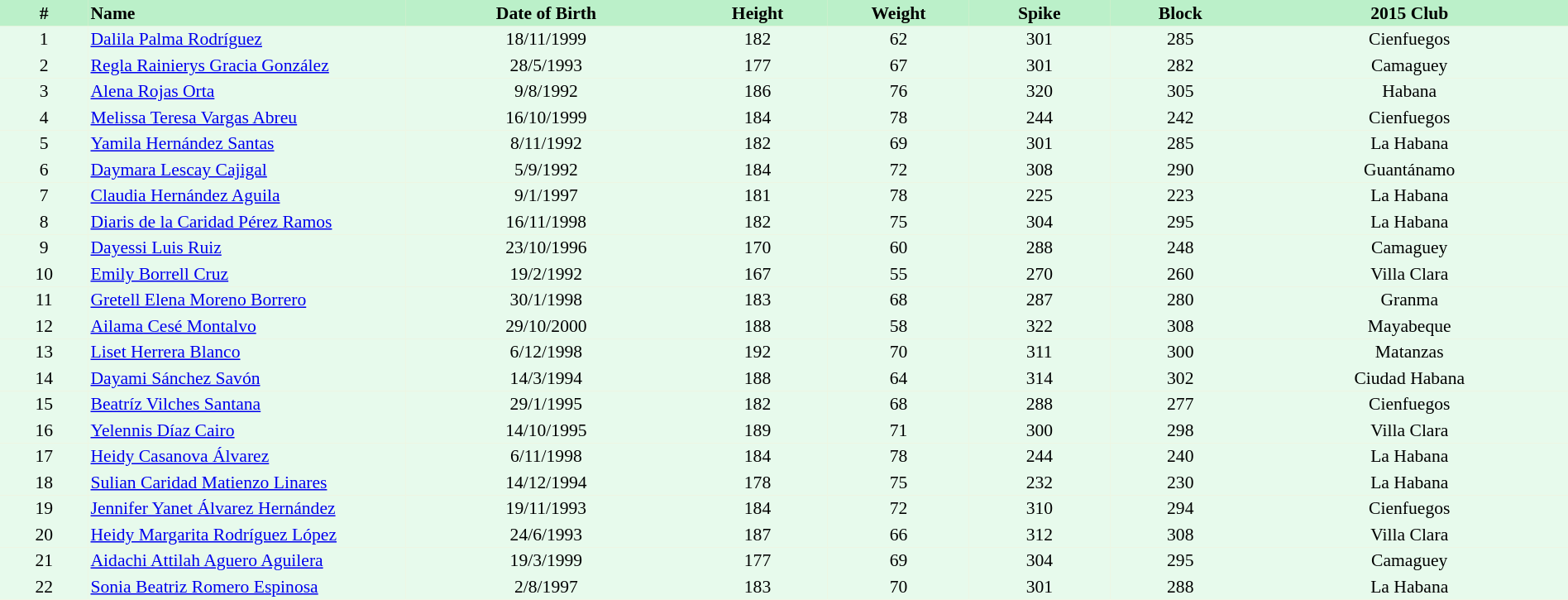<table border=0 cellpadding=2 cellspacing=0  |- bgcolor=#FFECCE style="text-align:center; font-size:90%;" width=100%>
<tr bgcolor=#BBF0C9>
<th width=5%>#</th>
<th width=18% align=left>Name</th>
<th width=16%>Date of Birth</th>
<th width=8%>Height</th>
<th width=8%>Weight</th>
<th width=8%>Spike</th>
<th width=8%>Block</th>
<th width=18%>2015 Club</th>
</tr>
<tr bgcolor=#E7FAEC>
<td>1</td>
<td align=left><a href='#'>Dalila Palma Rodríguez</a></td>
<td>18/11/1999</td>
<td>182</td>
<td>62</td>
<td>301</td>
<td>285</td>
<td>Cienfuegos</td>
</tr>
<tr bgcolor=#E7FAEC>
<td>2</td>
<td align=left><a href='#'>Regla Rainierys Gracia González</a></td>
<td>28/5/1993</td>
<td>177</td>
<td>67</td>
<td>301</td>
<td>282</td>
<td>Camaguey</td>
</tr>
<tr bgcolor=#E7FAEC>
<td>3</td>
<td align=left><a href='#'>Alena Rojas Orta</a></td>
<td>9/8/1992</td>
<td>186</td>
<td>76</td>
<td>320</td>
<td>305</td>
<td>Habana</td>
</tr>
<tr bgcolor=#E7FAEC>
<td>4</td>
<td align=left><a href='#'>Melissa Teresa Vargas Abreu</a></td>
<td>16/10/1999</td>
<td>184</td>
<td>78</td>
<td>244</td>
<td>242</td>
<td>Cienfuegos</td>
</tr>
<tr bgcolor=#E7FAEC>
<td>5</td>
<td align=left><a href='#'>Yamila Hernández Santas</a></td>
<td>8/11/1992</td>
<td>182</td>
<td>69</td>
<td>301</td>
<td>285</td>
<td>La Habana</td>
</tr>
<tr bgcolor=#E7FAEC>
<td>6</td>
<td align=left><a href='#'>Daymara Lescay Cajigal</a></td>
<td>5/9/1992</td>
<td>184</td>
<td>72</td>
<td>308</td>
<td>290</td>
<td>Guantánamo</td>
</tr>
<tr bgcolor=#E7FAEC>
<td>7</td>
<td align=left><a href='#'>Claudia Hernández Aguila</a></td>
<td>9/1/1997</td>
<td>181</td>
<td>78</td>
<td>225</td>
<td>223</td>
<td>La Habana</td>
</tr>
<tr bgcolor=#E7FAEC>
<td>8</td>
<td align=left><a href='#'>Diaris de la Caridad Pérez Ramos</a></td>
<td>16/11/1998</td>
<td>182</td>
<td>75</td>
<td>304</td>
<td>295</td>
<td>La Habana</td>
</tr>
<tr bgcolor=#E7FAEC>
<td>9</td>
<td align=left><a href='#'>Dayessi Luis Ruiz</a></td>
<td>23/10/1996</td>
<td>170</td>
<td>60</td>
<td>288</td>
<td>248</td>
<td>Camaguey</td>
</tr>
<tr bgcolor=#E7FAEC>
<td>10</td>
<td align=left><a href='#'>Emily Borrell Cruz</a></td>
<td>19/2/1992</td>
<td>167</td>
<td>55</td>
<td>270</td>
<td>260</td>
<td>Villa Clara</td>
</tr>
<tr bgcolor=#E7FAEC>
<td>11</td>
<td align=left><a href='#'>Gretell Elena Moreno Borrero</a></td>
<td>30/1/1998</td>
<td>183</td>
<td>68</td>
<td>287</td>
<td>280</td>
<td>Granma</td>
</tr>
<tr bgcolor=#E7FAEC>
<td>12</td>
<td align=left><a href='#'>Ailama Cesé Montalvo</a></td>
<td>29/10/2000</td>
<td>188</td>
<td>58</td>
<td>322</td>
<td>308</td>
<td>Mayabeque</td>
</tr>
<tr bgcolor=#E7FAEC>
<td>13</td>
<td align=left><a href='#'>Liset Herrera Blanco</a></td>
<td>6/12/1998</td>
<td>192</td>
<td>70</td>
<td>311</td>
<td>300</td>
<td>Matanzas</td>
</tr>
<tr bgcolor=#E7FAEC>
<td>14</td>
<td align=left><a href='#'>Dayami Sánchez Savón</a></td>
<td>14/3/1994</td>
<td>188</td>
<td>64</td>
<td>314</td>
<td>302</td>
<td>Ciudad Habana</td>
</tr>
<tr bgcolor=#E7FAEC>
<td>15</td>
<td align=left><a href='#'>Beatríz Vilches Santana</a></td>
<td>29/1/1995</td>
<td>182</td>
<td>68</td>
<td>288</td>
<td>277</td>
<td>Cienfuegos</td>
</tr>
<tr bgcolor=#E7FAEC>
<td>16</td>
<td align=left><a href='#'>Yelennis Díaz Cairo</a></td>
<td>14/10/1995</td>
<td>189</td>
<td>71</td>
<td>300</td>
<td>298</td>
<td>Villa Clara</td>
</tr>
<tr bgcolor=#E7FAEC>
<td>17</td>
<td align=left><a href='#'>Heidy Casanova Álvarez</a></td>
<td>6/11/1998</td>
<td>184</td>
<td>78</td>
<td>244</td>
<td>240</td>
<td>La Habana</td>
</tr>
<tr bgcolor=#E7FAEC>
<td>18</td>
<td align=left><a href='#'>Sulian Caridad Matienzo Linares</a></td>
<td>14/12/1994</td>
<td>178</td>
<td>75</td>
<td>232</td>
<td>230</td>
<td>La Habana</td>
</tr>
<tr bgcolor=#E7FAEC>
<td>19</td>
<td align=left><a href='#'>Jennifer Yanet Álvarez Hernández</a></td>
<td>19/11/1993</td>
<td>184</td>
<td>72</td>
<td>310</td>
<td>294</td>
<td>Cienfuegos</td>
</tr>
<tr bgcolor=#E7FAEC>
<td>20</td>
<td align=left><a href='#'>Heidy Margarita Rodríguez López</a></td>
<td>24/6/1993</td>
<td>187</td>
<td>66</td>
<td>312</td>
<td>308</td>
<td>Villa Clara</td>
</tr>
<tr bgcolor=#E7FAEC>
<td>21</td>
<td align=left><a href='#'>Aidachi Attilah Aguero Aguilera</a></td>
<td>19/3/1999</td>
<td>177</td>
<td>69</td>
<td>304</td>
<td>295</td>
<td>Camaguey</td>
</tr>
<tr bgcolor=#E7FAEC>
<td>22</td>
<td align=left><a href='#'>Sonia Beatriz Romero Espinosa</a></td>
<td>2/8/1997</td>
<td>183</td>
<td>70</td>
<td>301</td>
<td>288</td>
<td>La Habana</td>
</tr>
<tr>
</tr>
</table>
